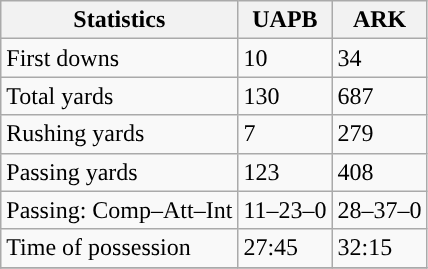<table class="wikitable" style="float: left;">
<tr>
<th>Statistics</th>
<th>UAPB</th>
<th>ARK</th>
</tr>
<tr>
<td>First downs</td>
<td>10</td>
<td>34</td>
</tr>
<tr>
<td>Total yards</td>
<td>130</td>
<td>687</td>
</tr>
<tr>
<td>Rushing yards</td>
<td>7</td>
<td>279</td>
</tr>
<tr>
<td>Passing yards</td>
<td>123</td>
<td>408</td>
</tr>
<tr>
<td>Passing: Comp–Att–Int</td>
<td>11–23–0</td>
<td>28–37–0</td>
</tr>
<tr>
<td>Time of possession</td>
<td>27:45</td>
<td>32:15</td>
</tr>
<tr>
</tr>
</table>
